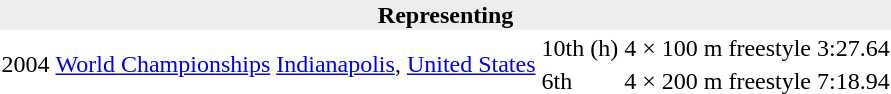<table>
<tr>
<th bgcolor="#eeeeee" colspan="6">Representing </th>
</tr>
<tr>
<td rowspan=2>2004</td>
<td rowspan=2><a href='#'>World Championships</a></td>
<td rowspan=2 align=left> <a href='#'>Indianapolis</a>, <a href='#'>United States</a></td>
<td>10th (h)</td>
<td>4 × 100 m freestyle</td>
<td>3:27.64</td>
</tr>
<tr>
<td>6th</td>
<td>4 × 200 m freestyle</td>
<td>7:18.94</td>
</tr>
</table>
